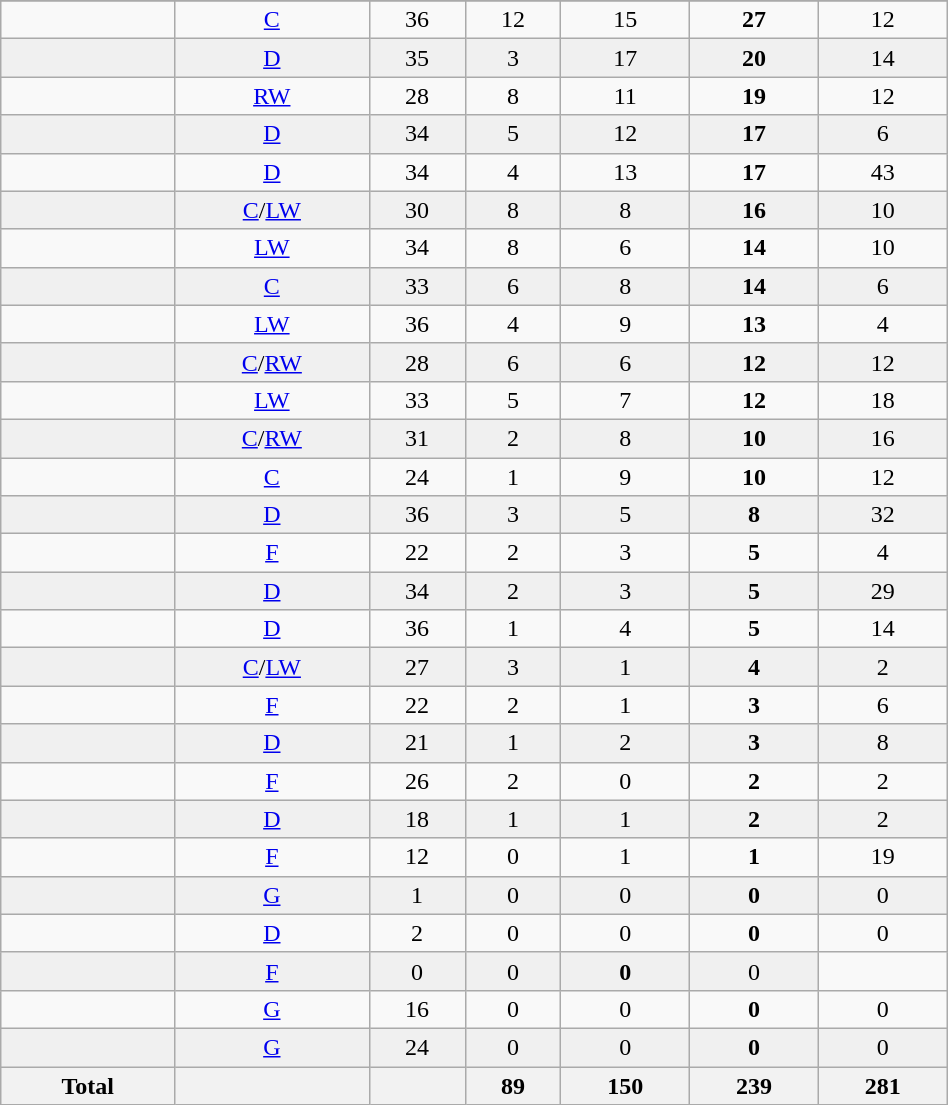<table class="wikitable sortable" width ="50%">
<tr align="center">
</tr>
<tr align="center" bgcolor="">
<td></td>
<td><a href='#'>C</a></td>
<td>36</td>
<td>12</td>
<td>15</td>
<td><strong>27</strong></td>
<td>12</td>
</tr>
<tr align="center" bgcolor="f0f0f0">
<td></td>
<td><a href='#'>D</a></td>
<td>35</td>
<td>3</td>
<td>17</td>
<td><strong>20</strong></td>
<td>14</td>
</tr>
<tr align="center" bgcolor="">
<td></td>
<td><a href='#'>RW</a></td>
<td>28</td>
<td>8</td>
<td>11</td>
<td><strong>19</strong></td>
<td>12</td>
</tr>
<tr align="center" bgcolor="f0f0f0">
<td></td>
<td><a href='#'>D</a></td>
<td>34</td>
<td>5</td>
<td>12</td>
<td><strong>17</strong></td>
<td>6</td>
</tr>
<tr align="center" bgcolor="">
<td></td>
<td><a href='#'>D</a></td>
<td>34</td>
<td>4</td>
<td>13</td>
<td><strong>17</strong></td>
<td>43</td>
</tr>
<tr align="center" bgcolor="f0f0f0">
<td></td>
<td><a href='#'>C</a>/<a href='#'>LW</a></td>
<td>30</td>
<td>8</td>
<td>8</td>
<td><strong>16</strong></td>
<td>10</td>
</tr>
<tr align="center" bgcolor="">
<td></td>
<td><a href='#'>LW</a></td>
<td>34</td>
<td>8</td>
<td>6</td>
<td><strong>14</strong></td>
<td>10</td>
</tr>
<tr align="center" bgcolor="f0f0f0">
<td></td>
<td><a href='#'>C</a></td>
<td>33</td>
<td>6</td>
<td>8</td>
<td><strong>14</strong></td>
<td>6</td>
</tr>
<tr align="center" bgcolor="">
<td></td>
<td><a href='#'>LW</a></td>
<td>36</td>
<td>4</td>
<td>9</td>
<td><strong>13</strong></td>
<td>4</td>
</tr>
<tr align="center" bgcolor="f0f0f0">
<td></td>
<td><a href='#'>C</a>/<a href='#'>RW</a></td>
<td>28</td>
<td>6</td>
<td>6</td>
<td><strong>12</strong></td>
<td>12</td>
</tr>
<tr align="center" bgcolor="">
<td></td>
<td><a href='#'>LW</a></td>
<td>33</td>
<td>5</td>
<td>7</td>
<td><strong>12</strong></td>
<td>18</td>
</tr>
<tr align="center" bgcolor="f0f0f0">
<td></td>
<td><a href='#'>C</a>/<a href='#'>RW</a></td>
<td>31</td>
<td>2</td>
<td>8</td>
<td><strong>10</strong></td>
<td>16</td>
</tr>
<tr align="center" bgcolor="">
<td></td>
<td><a href='#'>C</a></td>
<td>24</td>
<td>1</td>
<td>9</td>
<td><strong>10</strong></td>
<td>12</td>
</tr>
<tr align="center" bgcolor="f0f0f0">
<td></td>
<td><a href='#'>D</a></td>
<td>36</td>
<td>3</td>
<td>5</td>
<td><strong>8</strong></td>
<td>32</td>
</tr>
<tr align="center" bgcolor="">
<td></td>
<td><a href='#'>F</a></td>
<td>22</td>
<td>2</td>
<td>3</td>
<td><strong>5</strong></td>
<td>4</td>
</tr>
<tr align="center" bgcolor="f0f0f0">
<td></td>
<td><a href='#'>D</a></td>
<td>34</td>
<td>2</td>
<td>3</td>
<td><strong>5</strong></td>
<td>29</td>
</tr>
<tr align="center" bgcolor="">
<td></td>
<td><a href='#'>D</a></td>
<td>36</td>
<td>1</td>
<td>4</td>
<td><strong>5</strong></td>
<td>14</td>
</tr>
<tr align="center" bgcolor="f0f0f0">
<td></td>
<td><a href='#'>C</a>/<a href='#'>LW</a></td>
<td>27</td>
<td>3</td>
<td>1</td>
<td><strong>4</strong></td>
<td>2</td>
</tr>
<tr align="center" bgcolor="">
<td></td>
<td><a href='#'>F</a></td>
<td>22</td>
<td>2</td>
<td>1</td>
<td><strong>3</strong></td>
<td>6</td>
</tr>
<tr align="center" bgcolor="f0f0f0">
<td></td>
<td><a href='#'>D</a></td>
<td>21</td>
<td>1</td>
<td>2</td>
<td><strong>3</strong></td>
<td>8</td>
</tr>
<tr align="center" bgcolor="">
<td></td>
<td><a href='#'>F</a></td>
<td>26</td>
<td>2</td>
<td>0</td>
<td><strong>2</strong></td>
<td>2</td>
</tr>
<tr align="center" bgcolor="f0f0f0">
<td></td>
<td><a href='#'>D</a></td>
<td>18</td>
<td>1</td>
<td>1</td>
<td><strong>2</strong></td>
<td>2</td>
</tr>
<tr align="center" bgcolor="">
<td></td>
<td><a href='#'>F</a></td>
<td>12</td>
<td>0</td>
<td>1</td>
<td><strong>1</strong></td>
<td>19</td>
</tr>
<tr align="center" bgcolor="f0f0f0">
<td></td>
<td><a href='#'>G</a></td>
<td>1</td>
<td>0</td>
<td>0</td>
<td><strong>0</strong></td>
<td>0</td>
</tr>
<tr align="center" bgcolor="">
<td></td>
<td><a href='#'>D</a></td>
<td>2</td>
<td>0</td>
<td>0</td>
<td><strong>0</strong></td>
<td>0</td>
</tr>
<tr align="center" bgcolor="f0f0f0">
<td></td>
<td><a href='#'>F</a></td>
<td 10>0</td>
<td>0</td>
<td><strong>0</strong></td>
<td>0</td>
</tr>
<tr align="center" bgcolor="">
<td></td>
<td><a href='#'>G</a></td>
<td>16</td>
<td>0</td>
<td>0</td>
<td><strong>0</strong></td>
<td>0</td>
</tr>
<tr align="center" bgcolor="f0f0f0">
<td></td>
<td><a href='#'>G</a></td>
<td>24</td>
<td>0</td>
<td>0</td>
<td><strong>0</strong></td>
<td>0</td>
</tr>
<tr>
<th>Total</th>
<th></th>
<th></th>
<th>89</th>
<th>150</th>
<th>239</th>
<th>281</th>
</tr>
</table>
